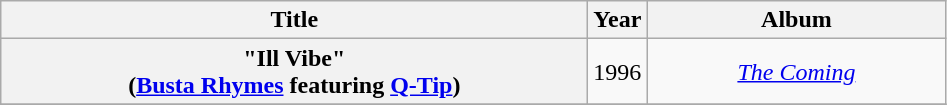<table class="wikitable plainrowheaders" style="text-align:center;">
<tr>
<th scope="col" rowspan="1" style="width:24em;">Title</th>
<th scope="col" rowspan="1">Year</th>
<th scope="col" rowspan="1" style="width:12em;">Album</th>
</tr>
<tr>
<th scope="row">"Ill Vibe"<br><span>(<a href='#'>Busta Rhymes</a> featuring <a href='#'>Q-Tip</a>)</span></th>
<td>1996</td>
<td><em><a href='#'>The Coming</a></em></td>
</tr>
<tr>
</tr>
</table>
